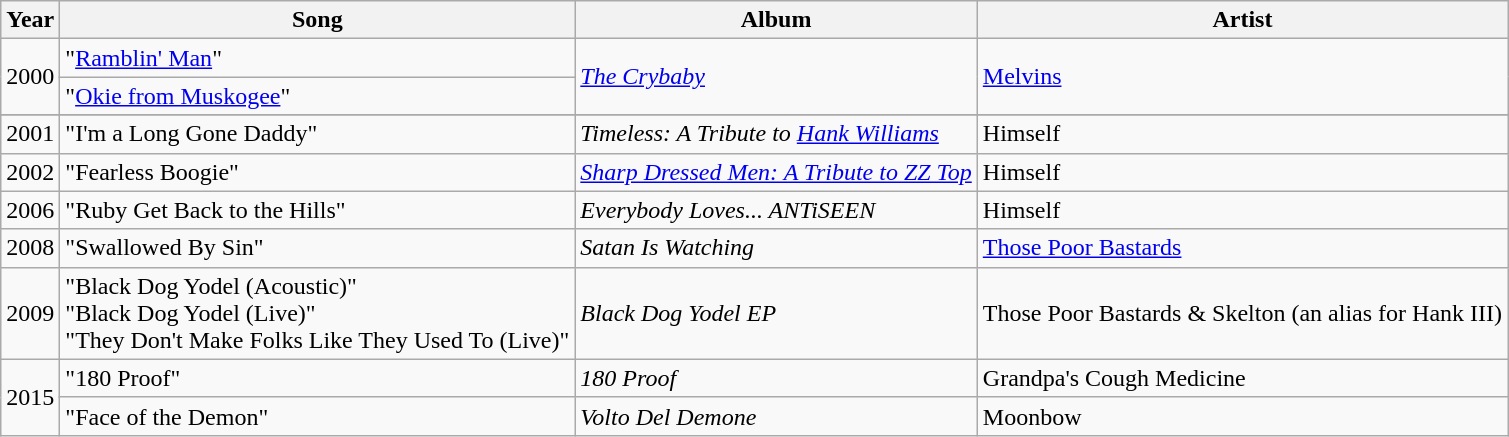<table class="wikitable">
<tr>
<th>Year</th>
<th>Song</th>
<th>Album</th>
<th>Artist</th>
</tr>
<tr>
<td rowspan="2">2000</td>
<td>"<a href='#'>Ramblin' Man</a>"</td>
<td rowspan="2"><em><a href='#'>The Crybaby</a></em></td>
<td rowspan="2"><a href='#'>Melvins</a></td>
</tr>
<tr>
<td>"<a href='#'>Okie from Muskogee</a>"</td>
</tr>
<tr>
</tr>
<tr>
</tr>
<tr>
<td>2001</td>
<td>"I'm a Long Gone Daddy"</td>
<td><em>Timeless: A Tribute to <a href='#'>Hank Williams</a></em></td>
<td>Himself</td>
</tr>
<tr>
<td>2002</td>
<td>"Fearless Boogie"</td>
<td><em><a href='#'>Sharp Dressed Men: A Tribute to ZZ Top</a></em></td>
<td>Himself</td>
</tr>
<tr>
<td>2006</td>
<td>"Ruby Get Back to the Hills"</td>
<td><em>Everybody Loves... ANTiSEEN</em></td>
<td>Himself</td>
</tr>
<tr>
<td>2008</td>
<td>"Swallowed By Sin"</td>
<td><em>Satan Is Watching</em></td>
<td><a href='#'>Those Poor Bastards</a></td>
</tr>
<tr>
<td>2009</td>
<td>"Black Dog Yodel (Acoustic)"<br>"Black Dog Yodel (Live)"<br>"They Don't Make Folks Like They Used To (Live)"</td>
<td><em>Black Dog Yodel EP</em></td>
<td>Those Poor Bastards & Skelton (an alias for Hank III)</td>
</tr>
<tr>
<td rowspan="2">2015</td>
<td>"180 Proof"</td>
<td><em>180 Proof</em></td>
<td>Grandpa's Cough Medicine</td>
</tr>
<tr>
<td>"Face of the Demon"</td>
<td><em> Volto Del Demone</em></td>
<td>Moonbow</td>
</tr>
</table>
